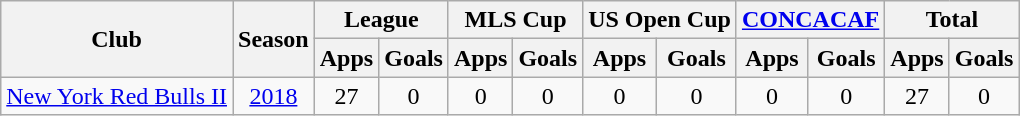<table class="wikitable" style="text-align: center;">
<tr>
<th rowspan="2">Club</th>
<th rowspan="2">Season</th>
<th colspan="2">League</th>
<th colspan="2">MLS Cup</th>
<th colspan="2">US Open Cup</th>
<th colspan="2"><a href='#'>CONCACAF</a></th>
<th colspan="2">Total</th>
</tr>
<tr>
<th>Apps</th>
<th>Goals</th>
<th>Apps</th>
<th>Goals</th>
<th>Apps</th>
<th>Goals</th>
<th>Apps</th>
<th>Goals</th>
<th>Apps</th>
<th>Goals</th>
</tr>
<tr>
<td rowspan="2"><a href='#'>New York Red Bulls II</a></td>
<td><a href='#'>2018</a></td>
<td>27</td>
<td>0</td>
<td>0</td>
<td>0</td>
<td>0</td>
<td>0</td>
<td>0</td>
<td>0</td>
<td>27</td>
<td>0</td>
</tr>
</table>
